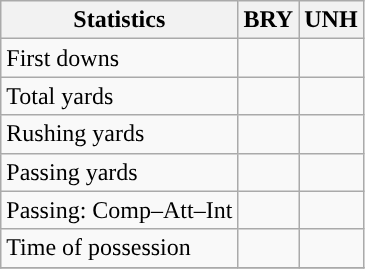<table class="wikitable" style="float: left;">
<tr>
<th>Statistics</th>
<th>BRY</th>
<th>UNH</th>
</tr>
<tr>
<td>First downs</td>
<td></td>
<td></td>
</tr>
<tr>
<td>Total yards</td>
<td></td>
<td></td>
</tr>
<tr>
<td>Rushing yards</td>
<td></td>
<td></td>
</tr>
<tr>
<td>Passing yards</td>
<td></td>
<td></td>
</tr>
<tr>
<td>Passing: Comp–Att–Int</td>
<td></td>
<td></td>
</tr>
<tr>
<td>Time of possession</td>
<td></td>
<td></td>
</tr>
<tr>
</tr>
</table>
